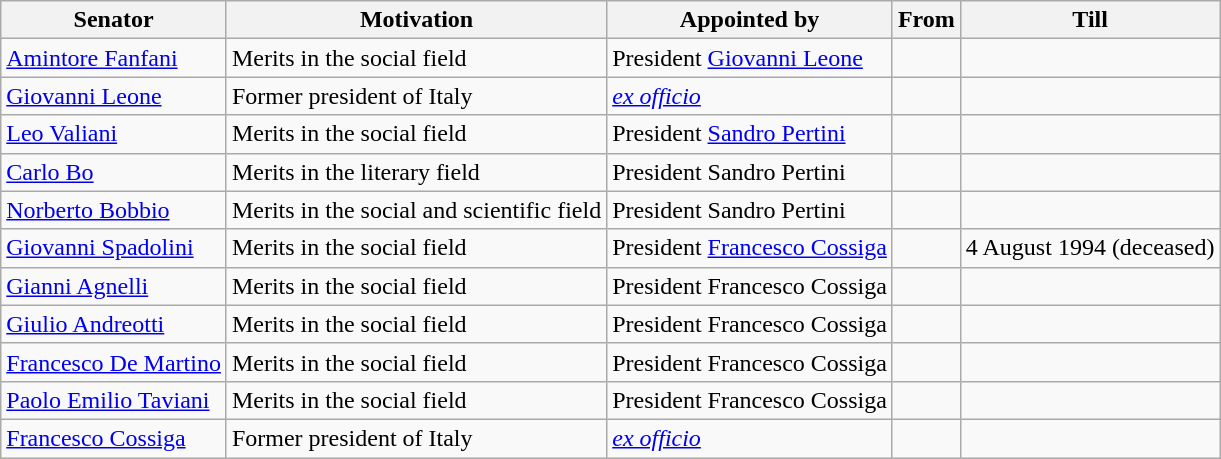<table class="wikitable">
<tr>
<th>Senator</th>
<th>Motivation</th>
<th>Appointed by</th>
<th>From</th>
<th>Till</th>
</tr>
<tr>
<td><a href='#'>Amintore Fanfani</a></td>
<td>Merits in the social field</td>
<td>President <a href='#'>Giovanni Leone</a></td>
<td></td>
<td></td>
</tr>
<tr>
<td><a href='#'>Giovanni Leone</a></td>
<td>Former president of Italy</td>
<td><em><a href='#'>ex officio</a></em></td>
<td></td>
<td></td>
</tr>
<tr>
<td><a href='#'>Leo Valiani</a></td>
<td>Merits in the social field</td>
<td>President <a href='#'>Sandro Pertini</a></td>
<td></td>
<td></td>
</tr>
<tr>
<td><a href='#'>Carlo Bo</a></td>
<td>Merits in the literary field</td>
<td>President Sandro Pertini</td>
<td></td>
<td></td>
</tr>
<tr>
<td><a href='#'>Norberto Bobbio</a></td>
<td>Merits in the social and scientific field</td>
<td>President Sandro Pertini</td>
<td></td>
<td></td>
</tr>
<tr>
<td><a href='#'>Giovanni Spadolini</a></td>
<td>Merits in the social field</td>
<td>President <a href='#'>Francesco Cossiga</a></td>
<td></td>
<td>4 August 1994 (deceased)</td>
</tr>
<tr>
<td><a href='#'>Gianni Agnelli</a></td>
<td>Merits in the social field</td>
<td>President Francesco Cossiga</td>
<td></td>
<td></td>
</tr>
<tr>
<td><a href='#'>Giulio Andreotti</a></td>
<td>Merits in the social field</td>
<td>President Francesco Cossiga</td>
<td></td>
<td></td>
</tr>
<tr>
<td><a href='#'>Francesco De Martino</a></td>
<td>Merits in the social field</td>
<td>President Francesco Cossiga</td>
<td></td>
<td></td>
</tr>
<tr>
<td><a href='#'>Paolo Emilio Taviani</a></td>
<td>Merits in the social field</td>
<td>President Francesco Cossiga</td>
<td></td>
<td></td>
</tr>
<tr>
<td><a href='#'>Francesco Cossiga</a></td>
<td>Former president of Italy</td>
<td><em><a href='#'>ex officio</a></em></td>
<td></td>
<td></td>
</tr>
</table>
